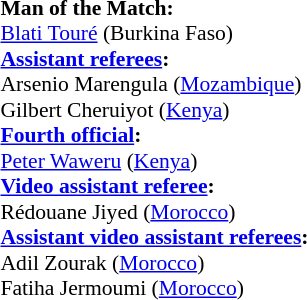<table style="width:100%; font-size:90%;">
<tr>
<td><br><strong>Man of the Match:</strong>
<br><a href='#'>Blati Touré</a> (Burkina Faso)<br><strong><a href='#'>Assistant referees</a>:</strong>
<br>Arsenio Marengula (<a href='#'>Mozambique</a>)
<br>Gilbert Cheruiyot (<a href='#'>Kenya</a>)
<br><strong><a href='#'>Fourth official</a>:</strong>
<br><a href='#'>Peter Waweru</a> (<a href='#'>Kenya</a>)
<br><strong><a href='#'>Video assistant referee</a>:</strong>
<br>Rédouane Jiyed (<a href='#'>Morocco</a>)
<br><strong><a href='#'>Assistant video assistant referees</a>:</strong>
<br>Adil Zourak (<a href='#'>Morocco</a>)
<br>Fatiha Jermoumi (<a href='#'>Morocco</a>)</td>
</tr>
</table>
